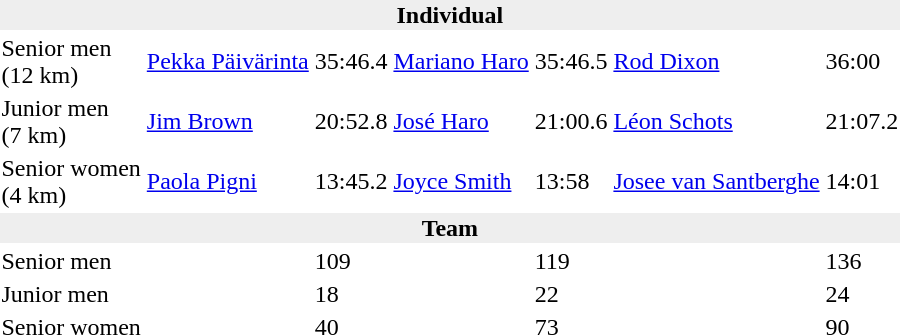<table>
<tr>
<td colspan=7 bgcolor=#eeeeee style=text-align:center;><strong>Individual</strong></td>
</tr>
<tr>
<td>Senior men<br>(12 km)</td>
<td><a href='#'>Pekka Päivärinta</a><br></td>
<td>35:46.4</td>
<td><a href='#'>Mariano Haro</a><br></td>
<td>35:46.5</td>
<td><a href='#'>Rod Dixon</a><br></td>
<td>36:00</td>
</tr>
<tr>
<td>Junior men<br>(7 km)</td>
<td><a href='#'>Jim Brown</a><br></td>
<td>20:52.8</td>
<td><a href='#'>José Haro</a><br></td>
<td>21:00.6</td>
<td><a href='#'>Léon Schots</a><br></td>
<td>21:07.2</td>
</tr>
<tr>
<td>Senior women<br>(4 km)</td>
<td><a href='#'>Paola Pigni</a><br></td>
<td>13:45.2</td>
<td><a href='#'>Joyce Smith</a><br></td>
<td>13:58</td>
<td><a href='#'>Josee van Santberghe</a><br></td>
<td>14:01</td>
</tr>
<tr>
<td colspan=7 bgcolor=#eeeeee style=text-align:center;><strong>Team</strong></td>
</tr>
<tr>
<td>Senior men</td>
<td></td>
<td>109</td>
<td></td>
<td>119</td>
<td></td>
<td>136</td>
</tr>
<tr>
<td>Junior men</td>
<td></td>
<td>18</td>
<td></td>
<td>22</td>
<td></td>
<td>24</td>
</tr>
<tr>
<td>Senior women</td>
<td></td>
<td>40</td>
<td></td>
<td>73</td>
<td></td>
<td>90</td>
</tr>
</table>
